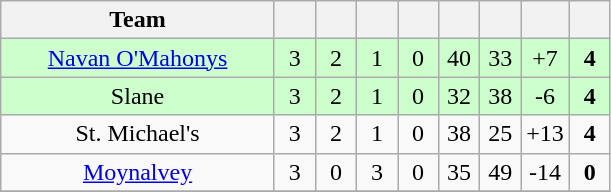<table class="wikitable" style="text-align:center">
<tr>
<th style="width:175px;">Team</th>
<th width="20"></th>
<th width="20"></th>
<th width="20"></th>
<th width="20"></th>
<th width="20"></th>
<th width="20"></th>
<th width="20"></th>
<th width="20"></th>
</tr>
<tr style="background:#cfc;">
<td><a href='#'>Navan O'Mahonys</a></td>
<td>3</td>
<td>2</td>
<td>1</td>
<td>0</td>
<td>40</td>
<td>33</td>
<td>+7</td>
<td><strong>4</strong></td>
</tr>
<tr style="background:#cfc;">
<td>Slane</td>
<td>3</td>
<td>2</td>
<td>1</td>
<td>0</td>
<td>32</td>
<td>38</td>
<td>-6</td>
<td><strong>4</strong></td>
</tr>
<tr>
<td>St. Michael's</td>
<td>3</td>
<td>2</td>
<td>1</td>
<td>0</td>
<td>38</td>
<td>25</td>
<td>+13</td>
<td><strong>4</strong></td>
</tr>
<tr>
<td><a href='#'>Moynalvey</a></td>
<td>3</td>
<td>0</td>
<td>3</td>
<td>0</td>
<td>35</td>
<td>49</td>
<td>-14</td>
<td><strong>0</strong></td>
</tr>
<tr style="background:#fcc;">
</tr>
</table>
